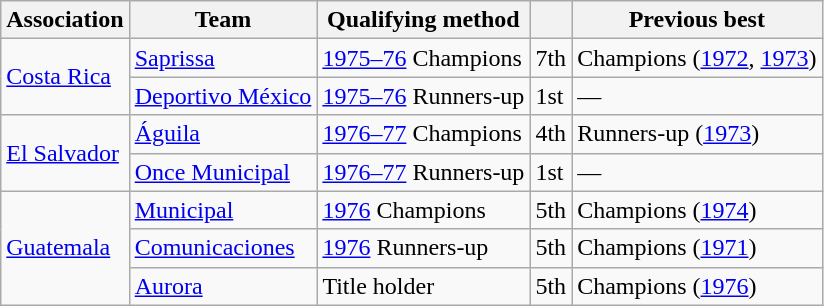<table class="wikitable">
<tr>
<th>Association</th>
<th>Team</th>
<th>Qualifying method</th>
<th></th>
<th>Previous best</th>
</tr>
<tr>
<td rowspan=2> <a href='#'>Costa Rica</a></td>
<td><a href='#'>Saprissa</a></td>
<td><a href='#'>1975–76</a> Champions</td>
<td>7th</td>
<td>Champions (<a href='#'>1972</a>, <a href='#'>1973</a>)</td>
</tr>
<tr>
<td><a href='#'>Deportivo México</a></td>
<td><a href='#'>1975–76</a> Runners-up</td>
<td>1st</td>
<td>—</td>
</tr>
<tr>
<td rowspan=2> <a href='#'>El Salvador</a></td>
<td><a href='#'>Águila</a></td>
<td><a href='#'>1976–77</a> Champions</td>
<td>4th</td>
<td>Runners-up (<a href='#'>1973</a>)</td>
</tr>
<tr>
<td><a href='#'>Once Municipal</a></td>
<td><a href='#'>1976–77</a> Runners-up</td>
<td>1st</td>
<td>—</td>
</tr>
<tr>
<td rowspan=3> <a href='#'>Guatemala</a></td>
<td><a href='#'>Municipal</a></td>
<td><a href='#'>1976</a> Champions</td>
<td>5th</td>
<td>Champions (<a href='#'>1974</a>)</td>
</tr>
<tr>
<td><a href='#'>Comunicaciones</a></td>
<td><a href='#'>1976</a> Runners-up</td>
<td>5th</td>
<td>Champions (<a href='#'>1971</a>)</td>
</tr>
<tr>
<td><a href='#'>Aurora</a></td>
<td>Title holder</td>
<td>5th</td>
<td>Champions (<a href='#'>1976</a>)</td>
</tr>
</table>
